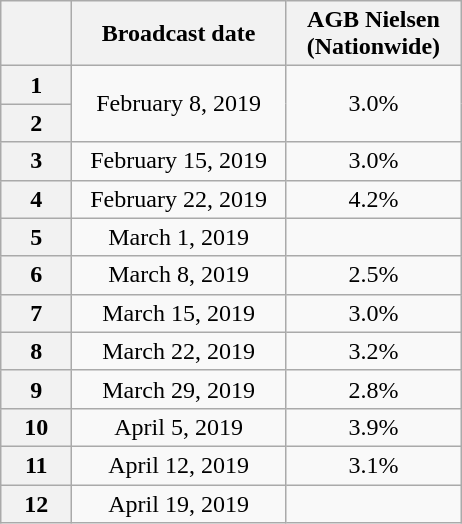<table class="wikitable" style="text-align:center">
<tr>
<th rowspan="1" style="width:40px"></th>
<th style="width:135px">Broadcast date</th>
<th width="110">AGB Nielsen<br>(Nationwide)</th>
</tr>
<tr>
<th>1</th>
<td rowspan="2">February 8, 2019</td>
<td rowspan="2">3.0%</td>
</tr>
<tr>
<th>2</th>
</tr>
<tr>
<th>3</th>
<td>February 15, 2019</td>
<td>3.0%</td>
</tr>
<tr>
<th>4</th>
<td>February 22, 2019</td>
<td>4.2%</td>
</tr>
<tr>
<th>5</th>
<td>March 1, 2019</td>
<td></td>
</tr>
<tr>
<th>6</th>
<td>March 8, 2019</td>
<td>2.5%</td>
</tr>
<tr>
<th>7</th>
<td>March 15, 2019</td>
<td>3.0%</td>
</tr>
<tr>
<th>8</th>
<td>March 22, 2019</td>
<td>3.2%</td>
</tr>
<tr>
<th>9</th>
<td>March 29, 2019</td>
<td>2.8%</td>
</tr>
<tr>
<th>10</th>
<td>April 5, 2019</td>
<td>3.9%</td>
</tr>
<tr>
<th>11</th>
<td>April 12, 2019</td>
<td>3.1%</td>
</tr>
<tr>
<th>12</th>
<td>April 19, 2019</td>
<td></td>
</tr>
</table>
